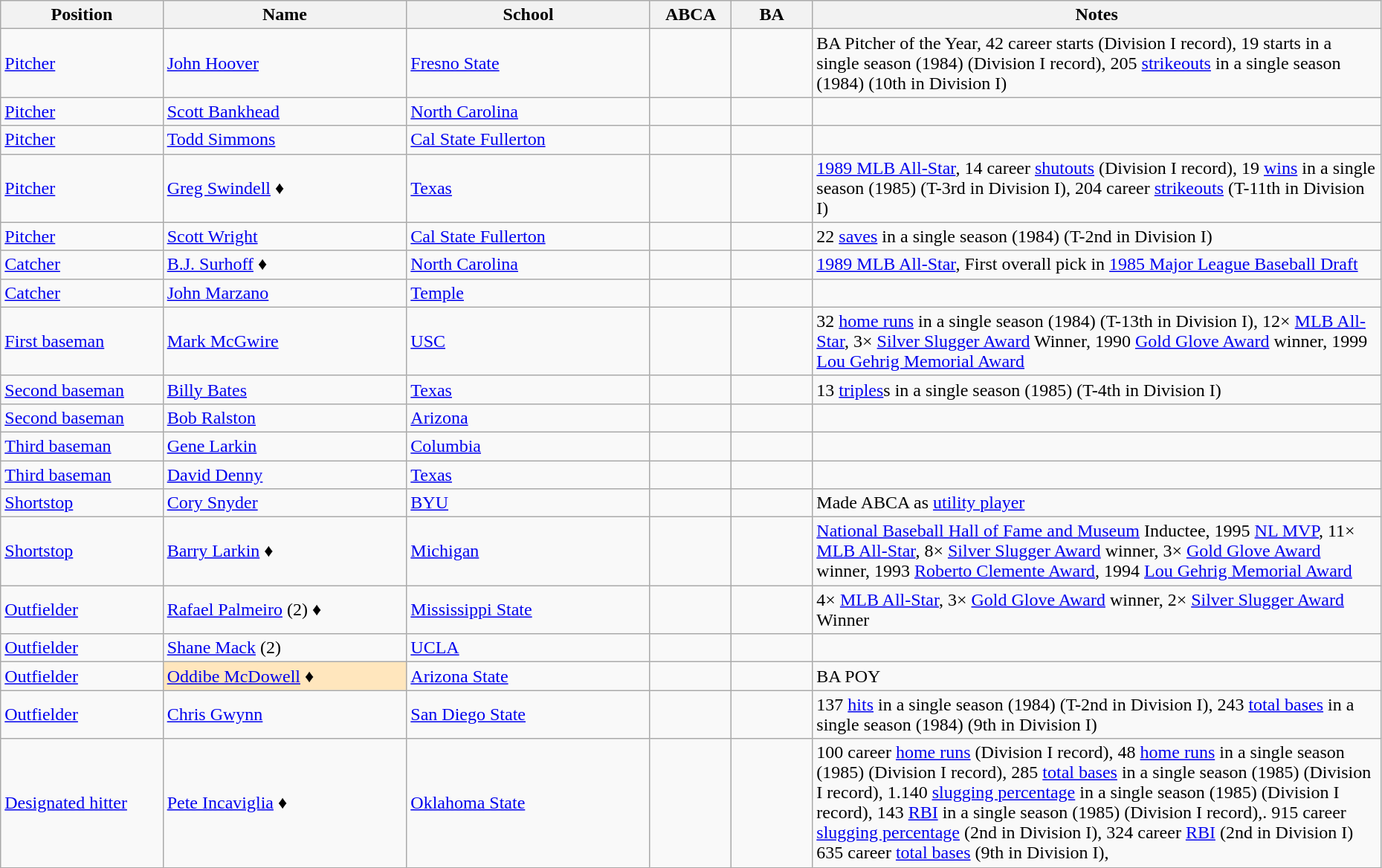<table class="wikitable sortable" style="width:98%;">
<tr>
<th width=10%>Position</th>
<th width=15%>Name</th>
<th width=15%>School</th>
<th width=5%>ABCA</th>
<th width=5%>BA</th>
<th width=35% class="unsortable">Notes</th>
</tr>
<tr>
<td><a href='#'>Pitcher</a></td>
<td><a href='#'>John Hoover</a></td>
<td><a href='#'>Fresno State</a></td>
<td></td>
<td></td>
<td>BA Pitcher of the Year, 42 career starts (Division I record), 19 starts in a single season (1984) (Division I record), 205 <a href='#'>strikeouts</a> in a single season (1984) (10th in Division I)</td>
</tr>
<tr>
<td><a href='#'>Pitcher</a></td>
<td><a href='#'>Scott Bankhead</a></td>
<td><a href='#'>North Carolina</a></td>
<td></td>
<td></td>
<td></td>
</tr>
<tr>
<td><a href='#'>Pitcher</a></td>
<td><a href='#'>Todd Simmons</a></td>
<td><a href='#'>Cal State Fullerton</a></td>
<td></td>
<td></td>
<td></td>
</tr>
<tr>
<td><a href='#'>Pitcher</a></td>
<td><a href='#'>Greg Swindell</a> ♦</td>
<td><a href='#'>Texas</a></td>
<td></td>
<td></td>
<td><a href='#'>1989 MLB All-Star</a>, 14 career <a href='#'>shutouts</a> (Division I record), 19 <a href='#'>wins</a> in a single season (1985) (T-3rd in Division I), 204 career <a href='#'>strikeouts</a> (T-11th in Division I)</td>
</tr>
<tr>
<td><a href='#'>Pitcher</a></td>
<td><a href='#'>Scott Wright</a></td>
<td><a href='#'>Cal State Fullerton</a></td>
<td></td>
<td></td>
<td>22 <a href='#'>saves</a> in a single season (1984) (T-2nd in Division I)</td>
</tr>
<tr>
<td><a href='#'>Catcher</a></td>
<td><a href='#'>B.J. Surhoff</a> ♦</td>
<td><a href='#'>North Carolina</a></td>
<td></td>
<td></td>
<td><a href='#'>1989 MLB All-Star</a>, First overall pick in <a href='#'>1985 Major League Baseball Draft</a></td>
</tr>
<tr>
<td><a href='#'>Catcher</a></td>
<td><a href='#'>John Marzano</a></td>
<td><a href='#'>Temple</a></td>
<td></td>
<td></td>
<td></td>
</tr>
<tr>
<td><a href='#'>First baseman</a></td>
<td><a href='#'>Mark McGwire</a></td>
<td><a href='#'>USC</a></td>
<td></td>
<td></td>
<td>32 <a href='#'>home runs</a> in a single season (1984) (T-13th in Division I), 12× <a href='#'>MLB All-Star</a>, 3× <a href='#'>Silver Slugger Award</a> Winner, 1990 <a href='#'>Gold Glove Award</a> winner, 1999 <a href='#'>Lou Gehrig Memorial Award</a></td>
</tr>
<tr>
<td><a href='#'>Second baseman</a></td>
<td><a href='#'>Billy Bates</a></td>
<td><a href='#'>Texas</a></td>
<td></td>
<td></td>
<td>13 <a href='#'>triples</a>s in a single season (1985) (T-4th in Division I)</td>
</tr>
<tr>
<td><a href='#'>Second baseman</a></td>
<td><a href='#'>Bob Ralston</a></td>
<td><a href='#'>Arizona</a></td>
<td></td>
<td></td>
<td></td>
</tr>
<tr>
<td><a href='#'>Third baseman</a></td>
<td><a href='#'>Gene Larkin</a></td>
<td><a href='#'>Columbia</a></td>
<td></td>
<td></td>
<td></td>
</tr>
<tr>
<td><a href='#'>Third baseman</a></td>
<td><a href='#'>David Denny</a></td>
<td><a href='#'>Texas</a></td>
<td></td>
<td></td>
<td></td>
</tr>
<tr>
<td><a href='#'>Shortstop</a></td>
<td><a href='#'>Cory Snyder</a></td>
<td><a href='#'>BYU</a></td>
<td></td>
<td></td>
<td>Made ABCA as <a href='#'>utility player</a></td>
</tr>
<tr>
<td><a href='#'>Shortstop</a></td>
<td><a href='#'>Barry Larkin</a> ♦</td>
<td><a href='#'>Michigan</a></td>
<td></td>
<td></td>
<td><a href='#'>National Baseball Hall of Fame and Museum</a> Inductee, 1995 <a href='#'>NL MVP</a>, 11× <a href='#'>MLB All-Star</a>, 8× <a href='#'>Silver Slugger Award</a> winner, 3× <a href='#'>Gold Glove Award</a> winner, 1993 <a href='#'>Roberto Clemente Award</a>, 1994 <a href='#'>Lou Gehrig Memorial Award</a></td>
</tr>
<tr>
<td><a href='#'>Outfielder</a></td>
<td><a href='#'>Rafael Palmeiro</a> (2) ♦</td>
<td><a href='#'>Mississippi State</a></td>
<td></td>
<td></td>
<td>4× <a href='#'>MLB All-Star</a>, 3× <a href='#'>Gold Glove Award</a> winner, 2× <a href='#'>Silver Slugger Award</a> Winner</td>
</tr>
<tr>
<td><a href='#'>Outfielder</a></td>
<td><a href='#'>Shane Mack</a> (2)</td>
<td><a href='#'>UCLA</a></td>
<td></td>
<td></td>
<td></td>
</tr>
<tr>
<td><a href='#'>Outfielder</a></td>
<td style="background-color:#FFE6BD"><a href='#'>Oddibe McDowell</a> ♦</td>
<td><a href='#'>Arizona State</a></td>
<td></td>
<td></td>
<td>BA POY</td>
</tr>
<tr>
<td><a href='#'>Outfielder</a></td>
<td><a href='#'>Chris Gwynn</a></td>
<td><a href='#'>San Diego State</a></td>
<td></td>
<td></td>
<td>137 <a href='#'>hits</a> in a single season (1984) (T-2nd in Division I), 243 <a href='#'>total bases</a> in a single season (1984) (9th in Division I)</td>
</tr>
<tr>
<td><a href='#'>Designated hitter</a></td>
<td><a href='#'>Pete Incaviglia</a> ♦</td>
<td><a href='#'>Oklahoma State</a></td>
<td></td>
<td></td>
<td>100 career <a href='#'>home runs</a> (Division I record), 48 <a href='#'>home runs</a> in a single season (1985) (Division I record), 285 <a href='#'>total bases</a> in a single season (1985) (Division I record), 1.140 <a href='#'>slugging percentage</a> in a single season (1985) (Division I record), 143 <a href='#'>RBI</a> in a single season (1985) (Division I record),. 915 career <a href='#'>slugging percentage</a> (2nd in Division I), 324 career <a href='#'>RBI</a> (2nd in Division I)  635 career <a href='#'>total bases</a> (9th in Division I),</td>
</tr>
</table>
